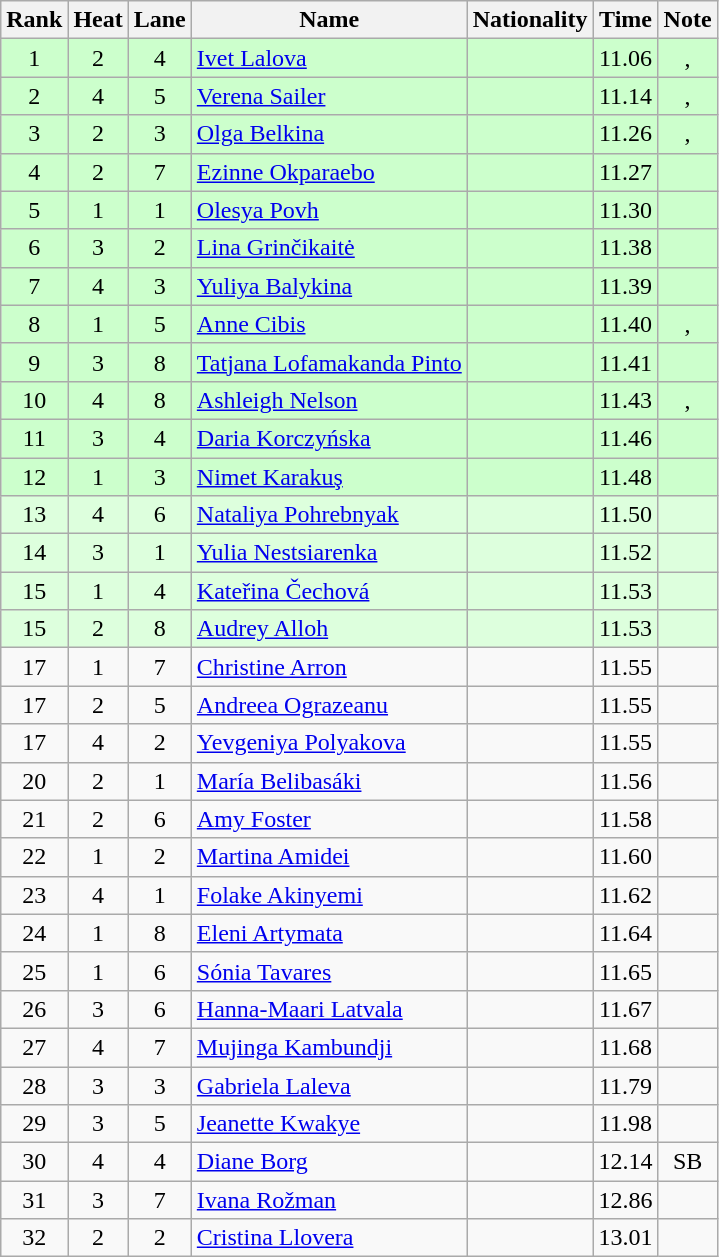<table class="wikitable sortable" style="text-align:center">
<tr>
<th>Rank</th>
<th>Heat</th>
<th>Lane</th>
<th>Name</th>
<th>Nationality</th>
<th>Time</th>
<th>Note</th>
</tr>
<tr bgcolor=ccffcc>
<td>1</td>
<td>2</td>
<td>4</td>
<td align="left"><a href='#'>Ivet Lalova</a></td>
<td align=left></td>
<td>11.06</td>
<td>, </td>
</tr>
<tr bgcolor=ccffcc>
<td>2</td>
<td>4</td>
<td>5</td>
<td align="left"><a href='#'>Verena Sailer</a></td>
<td align=left></td>
<td>11.14</td>
<td>, </td>
</tr>
<tr bgcolor=ccffcc>
<td>3</td>
<td>2</td>
<td>3</td>
<td align="left"><a href='#'>Olga Belkina</a></td>
<td align=left></td>
<td>11.26</td>
<td>, </td>
</tr>
<tr bgcolor=ccffcc>
<td>4</td>
<td>2</td>
<td>7</td>
<td align="left"><a href='#'>Ezinne Okparaebo</a></td>
<td align=left></td>
<td>11.27</td>
<td></td>
</tr>
<tr bgcolor=ccffcc>
<td>5</td>
<td>1</td>
<td>1</td>
<td align="left"><a href='#'>Olesya Povh</a></td>
<td align=left></td>
<td>11.30</td>
<td></td>
</tr>
<tr bgcolor=ccffcc>
<td>6</td>
<td>3</td>
<td>2</td>
<td align="left"><a href='#'>Lina Grinčikaitė</a></td>
<td align=left></td>
<td>11.38</td>
<td></td>
</tr>
<tr bgcolor=ccffcc>
<td>7</td>
<td>4</td>
<td>3</td>
<td align="left"><a href='#'>Yuliya Balykina</a></td>
<td align=left></td>
<td>11.39</td>
<td></td>
</tr>
<tr bgcolor=ccffcc>
<td>8</td>
<td>1</td>
<td>5</td>
<td align="left"><a href='#'>Anne Cibis</a></td>
<td align=left></td>
<td>11.40</td>
<td>, </td>
</tr>
<tr bgcolor=ccffcc>
<td>9</td>
<td>3</td>
<td>8</td>
<td align="left"><a href='#'>Tatjana Lofamakanda Pinto</a></td>
<td align=left></td>
<td>11.41</td>
<td></td>
</tr>
<tr bgcolor=ccffcc>
<td>10</td>
<td>4</td>
<td>8</td>
<td align="left"><a href='#'>Ashleigh Nelson</a></td>
<td align=left></td>
<td>11.43</td>
<td>, </td>
</tr>
<tr bgcolor=ccffcc>
<td>11</td>
<td>3</td>
<td>4</td>
<td align="left"><a href='#'>Daria Korczyńska</a></td>
<td align=left></td>
<td>11.46</td>
<td></td>
</tr>
<tr bgcolor=ccffcc>
<td>12</td>
<td>1</td>
<td>3</td>
<td align="left"><a href='#'>Nimet Karakuş</a></td>
<td align=left></td>
<td>11.48</td>
<td></td>
</tr>
<tr bgcolor=ddffdd>
<td>13</td>
<td>4</td>
<td>6</td>
<td align="left"><a href='#'>Nataliya Pohrebnyak</a></td>
<td align=left></td>
<td>11.50</td>
<td></td>
</tr>
<tr bgcolor=ddffdd>
<td>14</td>
<td>3</td>
<td>1</td>
<td align="left"><a href='#'>Yulia Nestsiarenka</a></td>
<td align=left></td>
<td>11.52</td>
<td></td>
</tr>
<tr bgcolor=ddffdd>
<td>15</td>
<td>1</td>
<td>4</td>
<td align="left"><a href='#'>Kateřina Čechová</a></td>
<td align=left></td>
<td>11.53</td>
<td></td>
</tr>
<tr bgcolor=ddffdd>
<td>15</td>
<td>2</td>
<td>8</td>
<td align="left"><a href='#'>Audrey Alloh</a></td>
<td align=left></td>
<td>11.53</td>
<td></td>
</tr>
<tr>
<td>17</td>
<td>1</td>
<td>7</td>
<td align="left"><a href='#'>Christine Arron</a></td>
<td align=left></td>
<td>11.55</td>
<td></td>
</tr>
<tr>
<td>17</td>
<td>2</td>
<td>5</td>
<td align="left"><a href='#'>Andreea Ograzeanu</a></td>
<td align=left></td>
<td>11.55</td>
<td></td>
</tr>
<tr>
<td>17</td>
<td>4</td>
<td>2</td>
<td align="left"><a href='#'>Yevgeniya Polyakova</a></td>
<td align=left></td>
<td>11.55</td>
<td></td>
</tr>
<tr>
<td>20</td>
<td>2</td>
<td>1</td>
<td align="left"><a href='#'>María Belibasáki</a></td>
<td align=left></td>
<td>11.56</td>
<td></td>
</tr>
<tr>
<td>21</td>
<td>2</td>
<td>6</td>
<td align="left"><a href='#'>Amy Foster</a></td>
<td align=left></td>
<td>11.58</td>
<td></td>
</tr>
<tr>
<td>22</td>
<td>1</td>
<td>2</td>
<td align="left"><a href='#'>Martina Amidei</a></td>
<td align=left></td>
<td>11.60</td>
<td></td>
</tr>
<tr>
<td>23</td>
<td>4</td>
<td>1</td>
<td align="left"><a href='#'>Folake Akinyemi</a></td>
<td align=left></td>
<td>11.62</td>
<td></td>
</tr>
<tr>
<td>24</td>
<td>1</td>
<td>8</td>
<td align="left"><a href='#'>Eleni Artymata</a></td>
<td align=left></td>
<td>11.64</td>
<td></td>
</tr>
<tr>
<td>25</td>
<td>1</td>
<td>6</td>
<td align="left"><a href='#'>Sónia Tavares</a></td>
<td align=left></td>
<td>11.65</td>
<td></td>
</tr>
<tr>
<td>26</td>
<td>3</td>
<td>6</td>
<td align="left"><a href='#'>Hanna-Maari Latvala</a></td>
<td align=left></td>
<td>11.67</td>
<td></td>
</tr>
<tr>
<td>27</td>
<td>4</td>
<td>7</td>
<td align="left"><a href='#'>Mujinga Kambundji</a></td>
<td align=left></td>
<td>11.68</td>
<td></td>
</tr>
<tr>
<td>28</td>
<td>3</td>
<td>3</td>
<td align="left"><a href='#'>Gabriela Laleva</a></td>
<td align=left></td>
<td>11.79</td>
<td></td>
</tr>
<tr>
<td>29</td>
<td>3</td>
<td>5</td>
<td align="left"><a href='#'>Jeanette Kwakye</a></td>
<td align=left></td>
<td>11.98</td>
<td></td>
</tr>
<tr>
<td>30</td>
<td>4</td>
<td>4</td>
<td align="left"><a href='#'>Diane Borg</a></td>
<td align=left></td>
<td>12.14</td>
<td>SB</td>
</tr>
<tr>
<td>31</td>
<td>3</td>
<td>7</td>
<td align="left"><a href='#'>Ivana Rožman</a></td>
<td align=left></td>
<td>12.86</td>
<td></td>
</tr>
<tr>
<td>32</td>
<td>2</td>
<td>2</td>
<td align="left"><a href='#'>Cristina Llovera</a></td>
<td align=left></td>
<td>13.01</td>
<td></td>
</tr>
</table>
